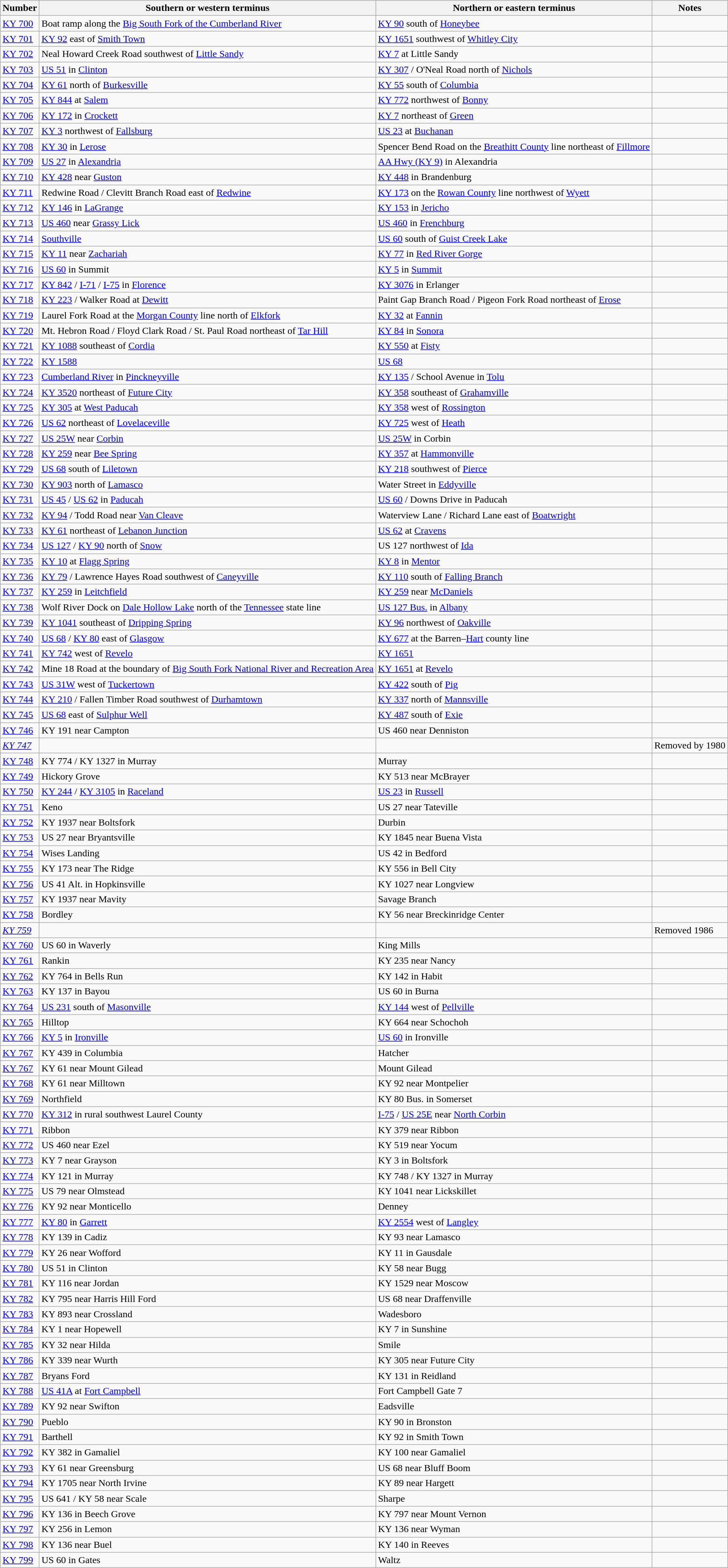<table class="wikitable sortable mw-collapsible">
<tr>
<th>Number</th>
<th>Southern or western terminus</th>
<th>Northern or eastern terminus</th>
<th>Notes</th>
</tr>
<tr>
<td> <a href='#'>KY 700</a></td>
<td>Boat ramp along the <a href='#'>Big South Fork of the Cumberland River</a></td>
<td><a href='#'>KY 90</a> south of <a href='#'>Honeybee</a></td>
<td></td>
</tr>
<tr>
<td> <a href='#'>KY 701</a></td>
<td><a href='#'>KY 92</a> east of <a href='#'>Smith Town</a></td>
<td><a href='#'>KY 1651</a> southwest of <a href='#'>Whitley City</a></td>
<td></td>
</tr>
<tr>
<td> <a href='#'>KY 702</a></td>
<td>Neal Howard Creek Road southwest of <a href='#'>Little Sandy</a></td>
<td><a href='#'>KY 7</a> at Little Sandy</td>
<td></td>
</tr>
<tr>
<td> <a href='#'>KY 703</a></td>
<td><a href='#'>US 51</a> in <a href='#'>Clinton</a></td>
<td><a href='#'>KY 307</a> / O'Neal Road north of <a href='#'>Nichols</a></td>
<td></td>
</tr>
<tr>
<td> <a href='#'>KY 704</a></td>
<td><a href='#'>KY 61</a> north of <a href='#'>Burkesville</a></td>
<td><a href='#'>KY 55</a> south of <a href='#'>Columbia</a></td>
<td></td>
</tr>
<tr>
<td> <a href='#'>KY 705</a></td>
<td><a href='#'>KY 844</a> at <a href='#'>Salem</a></td>
<td><a href='#'>KY 772</a> northwest of <a href='#'>Bonny</a></td>
<td></td>
</tr>
<tr>
<td> <a href='#'>KY 706</a></td>
<td><a href='#'>KY 172</a> in <a href='#'>Crockett</a></td>
<td><a href='#'>KY 7</a> northeast of <a href='#'>Green</a></td>
<td></td>
</tr>
<tr>
<td> <a href='#'>KY 707</a></td>
<td><a href='#'>KY 3</a> northwest of <a href='#'>Fallsburg</a></td>
<td><a href='#'>US 23</a> at <a href='#'>Buchanan</a></td>
<td></td>
</tr>
<tr>
<td> <a href='#'>KY 708</a></td>
<td><a href='#'>KY 30</a> in <a href='#'>Lerose</a></td>
<td>Spencer Bend Road on the <a href='#'>Breathitt County</a> line northeast of <a href='#'>Fillmore</a></td>
<td></td>
</tr>
<tr>
<td> <a href='#'>KY 709</a></td>
<td><a href='#'>US 27</a> in <a href='#'>Alexandria</a></td>
<td><a href='#'>AA Hwy (KY 9)</a> in Alexandria</td>
<td></td>
</tr>
<tr>
<td> <a href='#'>KY 710</a></td>
<td><a href='#'>KY 428</a> near <a href='#'>Guston</a></td>
<td><a href='#'>KY 448</a> in Brandenburg</td>
<td></td>
</tr>
<tr>
<td> <a href='#'>KY 711</a></td>
<td>Redwine Road / Clevitt Branch Road east of <a href='#'>Redwine</a></td>
<td><a href='#'>KY 173</a> on the <a href='#'>Rowan County</a> line northwest of <a href='#'>Wyett</a></td>
<td></td>
</tr>
<tr>
<td> <a href='#'>KY 712</a></td>
<td><a href='#'>KY 146</a> in <a href='#'>LaGrange</a></td>
<td><a href='#'>KY 153</a> in <a href='#'>Jericho</a></td>
<td></td>
</tr>
<tr>
<td> <a href='#'>KY 713</a></td>
<td><a href='#'>US 460</a> near <a href='#'>Grassy Lick</a></td>
<td><a href='#'>US 460</a> in <a href='#'>Frenchburg</a></td>
<td></td>
</tr>
<tr>
<td> <a href='#'>KY 714</a></td>
<td><a href='#'>Southville</a></td>
<td><a href='#'>US 60</a> south of <a href='#'>Guist Creek Lake</a></td>
<td></td>
</tr>
<tr>
<td> <a href='#'>KY 715</a></td>
<td><a href='#'>KY 11</a> near <a href='#'>Zachariah</a></td>
<td><a href='#'>KY 77</a> in <a href='#'>Red River Gorge</a></td>
<td></td>
</tr>
<tr>
<td> <a href='#'>KY 716</a></td>
<td><a href='#'>US 60</a> in Summit</td>
<td><a href='#'>KY 5</a> in <a href='#'>Summit</a></td>
<td></td>
</tr>
<tr>
<td> <a href='#'>KY 717</a></td>
<td><a href='#'>KY 842</a> / <a href='#'>I-71</a> / <a href='#'>I-75</a> in <a href='#'>Florence</a></td>
<td><a href='#'>KY 3076</a> in Erlanger</td>
<td></td>
</tr>
<tr>
<td> <a href='#'>KY 718</a></td>
<td><a href='#'>KY 223</a> / Walker Road at <a href='#'>Dewitt</a></td>
<td>Paint Gap Branch Road / Pigeon Fork Road northeast of <a href='#'>Erose</a></td>
<td></td>
</tr>
<tr>
<td> <a href='#'>KY 719</a></td>
<td>Laurel Fork Road at the <a href='#'>Morgan County</a> line north of <a href='#'>Elkfork</a></td>
<td><a href='#'>KY 32</a> at <a href='#'>Fannin</a></td>
<td></td>
</tr>
<tr>
<td> <a href='#'>KY 720</a></td>
<td>Mt. Hebron Road / Floyd Clark Road / St. Paul Road northeast of <a href='#'>Tar Hill</a></td>
<td><a href='#'>KY 84</a> in <a href='#'>Sonora</a></td>
<td></td>
</tr>
<tr>
<td> <a href='#'>KY 721</a></td>
<td><a href='#'>KY 1088</a> southeast of <a href='#'>Cordia</a></td>
<td><a href='#'>KY 550</a> at <a href='#'>Fisty</a></td>
<td></td>
</tr>
<tr>
<td> <a href='#'>KY 722</a></td>
<td><a href='#'>KY 1588</a></td>
<td><a href='#'>US 68</a></td>
<td></td>
</tr>
<tr>
<td> <a href='#'>KY 723</a></td>
<td><a href='#'>Cumberland River</a> in <a href='#'>Pinckneyville</a></td>
<td><a href='#'>KY 135</a> / School Avenue in <a href='#'>Tolu</a></td>
<td></td>
</tr>
<tr>
<td> <a href='#'>KY 724</a></td>
<td><a href='#'>KY 3520</a> northeast of <a href='#'>Future City</a></td>
<td><a href='#'>KY 358</a> southeast of <a href='#'>Grahamville</a></td>
<td></td>
</tr>
<tr>
<td> <a href='#'>KY 725</a></td>
<td><a href='#'>KY 305</a> at <a href='#'>West Paducah</a></td>
<td><a href='#'>KY 358</a> west of <a href='#'>Rossington</a></td>
<td></td>
</tr>
<tr>
<td> <a href='#'>KY 726</a></td>
<td><a href='#'>US 62</a> northeast of <a href='#'>Lovelaceville</a></td>
<td><a href='#'>KY 725</a> west of <a href='#'>Heath</a></td>
<td></td>
</tr>
<tr>
<td> <a href='#'>KY 727</a></td>
<td><a href='#'>US 25W</a> near <a href='#'>Corbin</a></td>
<td><a href='#'>US 25W</a> in Corbin</td>
<td></td>
</tr>
<tr>
<td> <a href='#'>KY 728</a></td>
<td><a href='#'>KY 259</a> near <a href='#'>Bee Spring</a></td>
<td><a href='#'>KY 357</a> at <a href='#'>Hammonville</a></td>
<td></td>
</tr>
<tr>
<td> <a href='#'>KY 729</a></td>
<td><a href='#'>US 68</a> south of <a href='#'>Liletown</a></td>
<td><a href='#'>KY 218</a> southwest of <a href='#'>Pierce</a></td>
<td></td>
</tr>
<tr>
<td> <a href='#'>KY 730</a></td>
<td><a href='#'>KY 903</a> north of <a href='#'>Lamasco</a></td>
<td>Water Street in <a href='#'>Eddyville</a></td>
<td></td>
</tr>
<tr>
<td> <a href='#'>KY 731</a></td>
<td><a href='#'>US 45</a> / <a href='#'>US 62</a> in <a href='#'>Paducah</a></td>
<td><a href='#'>US 60</a> / Downs Drive in Paducah</td>
<td></td>
</tr>
<tr>
<td> <a href='#'>KY 732</a></td>
<td><a href='#'>KY 94</a> / Todd Road near <a href='#'>Van Cleave</a></td>
<td>Waterview Lane / Richard Lane east of <a href='#'>Boatwright</a></td>
<td></td>
</tr>
<tr>
<td> <a href='#'>KY 733</a></td>
<td><a href='#'>KY 61</a> northeast of <a href='#'>Lebanon Junction</a></td>
<td><a href='#'>US 62</a> at <a href='#'>Cravens</a></td>
<td></td>
</tr>
<tr>
<td> <a href='#'>KY 734</a></td>
<td><a href='#'>US 127</a> / <a href='#'>KY 90</a> north of <a href='#'>Snow</a></td>
<td>US 127 northwest of <a href='#'>Ida</a></td>
<td></td>
</tr>
<tr>
<td> <a href='#'>KY 735</a></td>
<td><a href='#'>KY 10</a> at <a href='#'>Flagg Spring</a></td>
<td><a href='#'>KY 8</a> in <a href='#'>Mentor</a></td>
<td></td>
</tr>
<tr>
<td> <a href='#'>KY 736</a></td>
<td><a href='#'>KY 79</a> / Lawrence Hayes Road southwest of <a href='#'>Caneyville</a></td>
<td><a href='#'>KY 110</a> south of <a href='#'>Falling Branch</a></td>
<td></td>
</tr>
<tr>
<td> <a href='#'>KY 737</a></td>
<td><a href='#'>KY 259</a> in <a href='#'>Leitchfield</a></td>
<td><a href='#'>KY 259</a> near <a href='#'>McDaniels</a></td>
<td></td>
</tr>
<tr>
<td> <a href='#'>KY 738</a></td>
<td>Wolf River Dock on <a href='#'>Dale Hollow Lake</a> north of the <a href='#'>Tennessee</a> state line</td>
<td><a href='#'>US 127 Bus.</a> in <a href='#'>Albany</a></td>
<td></td>
</tr>
<tr>
<td> <a href='#'>KY 739</a></td>
<td><a href='#'>KY 1041</a> southeast of <a href='#'>Dripping Spring</a></td>
<td><a href='#'>KY 96</a> northwest of <a href='#'>Oakville</a></td>
<td></td>
</tr>
<tr>
<td> <a href='#'>KY 740</a></td>
<td><a href='#'>US 68</a> / <a href='#'>KY 80</a> east of <a href='#'>Glasgow</a></td>
<td><a href='#'>KY 677</a> at the Barren–<a href='#'>Hart</a> county line</td>
<td></td>
</tr>
<tr>
<td> <a href='#'>KY 741</a></td>
<td><a href='#'>KY 742</a> west of <a href='#'>Revelo</a></td>
<td><a href='#'>KY 1651</a></td>
<td></td>
</tr>
<tr>
<td> <a href='#'>KY 742</a></td>
<td>Mine 18 Road at the boundary of <a href='#'>Big South Fork National River and Recreation Area</a></td>
<td><a href='#'>KY 1651</a> at <a href='#'>Revelo</a></td>
<td></td>
</tr>
<tr>
<td> <a href='#'>KY 743</a></td>
<td><a href='#'>US 31W</a> west of <a href='#'>Tuckertown</a></td>
<td><a href='#'>KY 422</a> south of <a href='#'>Pig</a></td>
<td></td>
</tr>
<tr>
<td> <a href='#'>KY 744</a></td>
<td><a href='#'>KY 210</a> / Fallen Timber Road southwest of <a href='#'>Durhamtown</a></td>
<td><a href='#'>KY 337</a> north of <a href='#'>Mannsville</a></td>
<td></td>
</tr>
<tr>
<td> <a href='#'>KY 745</a></td>
<td><a href='#'>US 68</a> east of <a href='#'>Sulphur Well</a></td>
<td><a href='#'>KY 487</a> south of <a href='#'>Exie</a></td>
<td></td>
</tr>
<tr>
<td> <a href='#'>KY 746</a></td>
<td>KY 191 near Campton</td>
<td>US 460 near Denniston</td>
<td></td>
</tr>
<tr>
<td> <em><a href='#'>KY 747</a></em></td>
<td></td>
<td></td>
<td>Removed by 1980</td>
</tr>
<tr>
<td> <a href='#'>KY 748</a></td>
<td>KY 774 / KY 1327 in Murray</td>
<td>Murray</td>
<td></td>
</tr>
<tr>
<td> <a href='#'>KY 749</a></td>
<td>Hickory Grove</td>
<td>KY 513 near McBrayer</td>
<td></td>
</tr>
<tr>
<td> <a href='#'>KY 750</a></td>
<td><a href='#'>KY 244</a> / <a href='#'>KY 3105</a> in <a href='#'>Raceland</a></td>
<td><a href='#'>US 23</a> in <a href='#'>Russell</a></td>
<td></td>
</tr>
<tr>
<td> <a href='#'>KY 751</a></td>
<td>Keno</td>
<td>US 27 near Tateville</td>
<td></td>
</tr>
<tr>
<td> <a href='#'>KY 752</a></td>
<td>KY 1937 near Boltsfork</td>
<td>Durbin</td>
<td></td>
</tr>
<tr>
<td> <a href='#'>KY 753</a></td>
<td>US 27 near Bryantsville</td>
<td>KY 1845 near Buena Vista</td>
<td></td>
</tr>
<tr>
<td> <a href='#'>KY 754</a></td>
<td>Wises Landing</td>
<td>US 42 in Bedford</td>
<td></td>
</tr>
<tr>
<td> <a href='#'>KY 755</a></td>
<td>KY 173 near The Ridge</td>
<td>KY 556 in Bell City</td>
<td></td>
</tr>
<tr>
<td> <a href='#'>KY 756</a></td>
<td>US 41 Alt. in Hopkinsville</td>
<td>KY 1027 near Longview</td>
<td></td>
</tr>
<tr>
<td> <a href='#'>KY 757</a></td>
<td>KY 1937 near Mavity</td>
<td>Savage Branch</td>
<td></td>
</tr>
<tr>
<td> <a href='#'>KY 758</a></td>
<td>Bordley</td>
<td>KY 56 near Breckinridge Center</td>
<td></td>
</tr>
<tr>
<td> <em><a href='#'>KY 759</a></em></td>
<td></td>
<td></td>
<td>Removed 1986</td>
</tr>
<tr>
<td> <a href='#'>KY 760</a></td>
<td>US 60 in Waverly</td>
<td>King Mills</td>
<td></td>
</tr>
<tr>
<td> <a href='#'>KY 761</a></td>
<td>Rankin</td>
<td>KY 235 near Nancy</td>
<td></td>
</tr>
<tr>
<td> <a href='#'>KY 762</a></td>
<td>KY 764 in Bells Run</td>
<td>KY 142 in Habit</td>
<td></td>
</tr>
<tr>
<td> <a href='#'>KY 763</a></td>
<td>KY 137 in Bayou</td>
<td>US 60 in Burna</td>
<td></td>
</tr>
<tr>
<td> <a href='#'>KY 764</a></td>
<td><a href='#'>US 231</a> south of <a href='#'>Masonville</a></td>
<td><a href='#'>KY 144</a> west of <a href='#'>Pellville</a></td>
<td></td>
</tr>
<tr>
<td> <a href='#'>KY 765</a></td>
<td>Hilltop</td>
<td>KY 664 near Schochoh</td>
<td></td>
</tr>
<tr>
<td> <a href='#'>KY 766</a></td>
<td><a href='#'>KY 5</a> in <a href='#'>Ironville</a></td>
<td><a href='#'>US 60</a> in Ironville</td>
<td></td>
</tr>
<tr>
<td> <a href='#'>KY 767</a></td>
<td>KY 439 in Columbia</td>
<td>Hatcher</td>
<td></td>
</tr>
<tr>
<td> <a href='#'>KY 767</a></td>
<td>KY 61 near Mount Gilead</td>
<td>Mount Gilead</td>
<td></td>
</tr>
<tr>
<td> <a href='#'>KY 768</a></td>
<td>KY 61 near Milltown</td>
<td>KY 92 near Montpelier</td>
<td></td>
</tr>
<tr>
<td> <a href='#'>KY 769</a></td>
<td>Northfield</td>
<td>KY 80 Bus. in Somerset</td>
<td></td>
</tr>
<tr>
<td> <a href='#'>KY 770</a></td>
<td><a href='#'>KY 312</a> in rural southwest Laurel County</td>
<td><a href='#'>I-75</a> / <a href='#'>US 25E</a> near <a href='#'>North Corbin</a></td>
<td></td>
</tr>
<tr>
<td> <a href='#'>KY 771</a></td>
<td>Ribbon</td>
<td>KY 379 near Ribbon</td>
<td></td>
</tr>
<tr>
<td> <a href='#'>KY 772</a></td>
<td>US 460 near Ezel</td>
<td>KY 519 near Yocum</td>
<td></td>
</tr>
<tr>
<td> <a href='#'>KY 773</a></td>
<td>KY 7 near Grayson</td>
<td>KY 3 in Boltsfork</td>
<td></td>
</tr>
<tr>
<td> <a href='#'>KY 774</a></td>
<td>KY 121 in Murray</td>
<td>KY 748 / KY 1327 in Murray</td>
<td></td>
</tr>
<tr>
<td> <a href='#'>KY 775</a></td>
<td>US 79 near Olmstead</td>
<td>KY 1041 near Lickskillet</td>
<td></td>
</tr>
<tr>
<td> <a href='#'>KY 776</a></td>
<td>KY 92 near Monticello</td>
<td>Denney</td>
<td></td>
</tr>
<tr>
<td> <a href='#'>KY 777</a></td>
<td><a href='#'>KY 80</a> in <a href='#'>Garrett</a></td>
<td><a href='#'>KY 2554</a> west of <a href='#'>Langley</a></td>
<td></td>
</tr>
<tr>
<td> <a href='#'>KY 778</a></td>
<td>KY 139 in Cadiz</td>
<td>KY 93 near Lamasco</td>
<td></td>
</tr>
<tr>
<td> <a href='#'>KY 779</a></td>
<td>KY 26 near Wofford</td>
<td>KY 11 in Gausdale</td>
<td></td>
</tr>
<tr>
<td> <a href='#'>KY 780</a></td>
<td>US 51 in Clinton</td>
<td>KY 58 near Bugg</td>
<td></td>
</tr>
<tr>
<td> <a href='#'>KY 781</a></td>
<td>KY 116 near Jordan</td>
<td>KY 1529 near Moscow</td>
<td></td>
</tr>
<tr>
<td> <a href='#'>KY 782</a></td>
<td>KY 795 near Harris Hill Ford</td>
<td>US 68 near Draffenville</td>
<td></td>
</tr>
<tr>
<td> <a href='#'>KY 783</a></td>
<td>KY 893 near Crossland</td>
<td>Wadesboro</td>
<td></td>
</tr>
<tr>
<td> <a href='#'>KY 784</a></td>
<td>KY 1 near Hopewell</td>
<td>KY 7 in Sunshine</td>
<td></td>
</tr>
<tr>
<td> <a href='#'>KY 785</a></td>
<td>KY 32 near Hilda</td>
<td>Smile</td>
<td></td>
</tr>
<tr>
<td> <a href='#'>KY 786</a></td>
<td>KY 339 near Wurth</td>
<td>KY 305 near Future City</td>
<td></td>
</tr>
<tr>
<td> <a href='#'>KY 787</a></td>
<td>Bryans Ford</td>
<td>KY 131 in Reidland</td>
<td></td>
</tr>
<tr>
<td> <a href='#'>KY 788</a></td>
<td><a href='#'>US 41A</a> at <a href='#'>Fort Campbell</a></td>
<td>Fort Campbell Gate 7</td>
<td></td>
</tr>
<tr>
<td> <a href='#'>KY 789</a></td>
<td>KY 92 near Swifton</td>
<td>Eadsville</td>
<td></td>
</tr>
<tr>
<td> <a href='#'>KY 790</a></td>
<td>Pueblo</td>
<td>KY 90 in Bronston</td>
<td></td>
</tr>
<tr>
<td> <a href='#'>KY 791</a></td>
<td>Barthell</td>
<td>KY 92 in Smith Town</td>
<td></td>
</tr>
<tr>
<td> <a href='#'>KY 792</a></td>
<td>KY 382 in Gamaliel</td>
<td>KY 100 near Gamaliel</td>
<td></td>
</tr>
<tr>
<td> <a href='#'>KY 793</a></td>
<td>KY 61 near Greensburg</td>
<td>US 68 near Bluff Boom</td>
<td></td>
</tr>
<tr>
<td> <a href='#'>KY 794</a></td>
<td>KY 1705 near North Irvine</td>
<td>KY 89 near Hargett</td>
<td></td>
</tr>
<tr>
<td> <a href='#'>KY 795</a></td>
<td>US 641 / KY 58 near Scale</td>
<td>Sharpe</td>
<td></td>
</tr>
<tr>
<td> <a href='#'>KY 796</a></td>
<td>KY 136 in Beech Grove</td>
<td>KY 797 near Mount Vernon</td>
<td></td>
</tr>
<tr>
<td> <a href='#'>KY 797</a></td>
<td>KY 256 in Lemon</td>
<td>KY 136 near Wyman</td>
<td></td>
</tr>
<tr>
<td> <a href='#'>KY 798</a></td>
<td>KY 136 near Buel</td>
<td>KY 140 in Reeves</td>
<td></td>
</tr>
<tr>
<td> <a href='#'>KY 799</a></td>
<td>US 60 in Gates</td>
<td>Waltz</td>
<td></td>
</tr>
</table>
